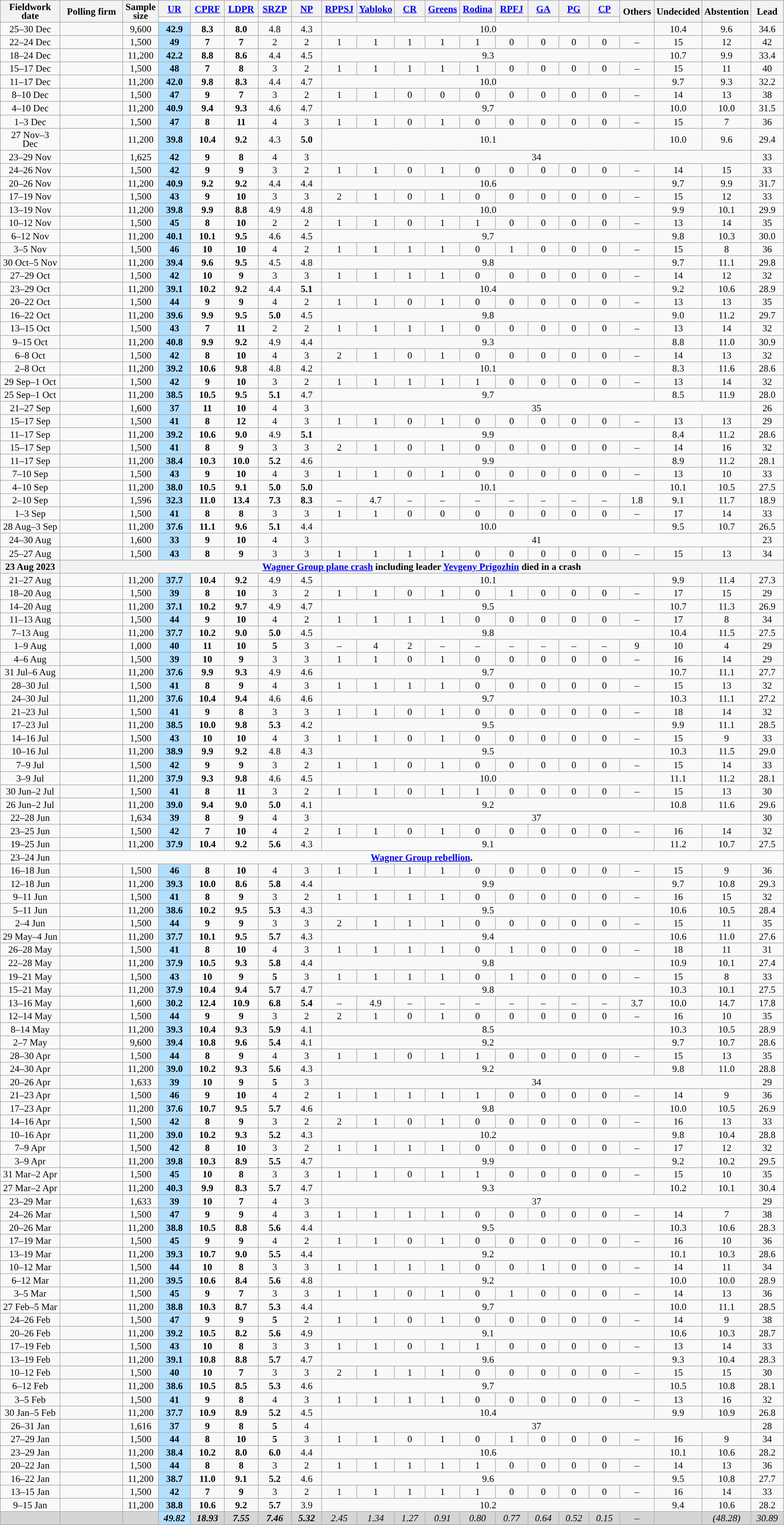<table class=wikitable style="font-size:95%; line-height:14px; text-align:center">
<tr>
<th style=width:100px; rowspan=2>Fieldwork date</th>
<th style=width:120px; rowspan=2>Polling firm</th>
<th style=width:50px; rowspan=2>Sample<br>size</th>
<th style="width:50px;"><a href='#'>UR</a></th>
<th style="width:50px;"><a href='#'>CPRF</a></th>
<th style="width:50px;"><a href='#'>LDPR</a></th>
<th style="width:50px;"><a href='#'>SRZP</a></th>
<th style="width:50px;"><a href='#'>NP</a></th>
<th style="width:50px;"><a href='#'>RPPSJ</a></th>
<th style="width:50px;"><a href='#'>Yabloko</a></th>
<th style="width:50px;"><a href='#'>CR</a></th>
<th style="width:50px;"><a href='#'>Greens</a></th>
<th style="width:50px;"><a href='#'>Rodina</a></th>
<th style="width:50px;"><a href='#'>RPFJ</a></th>
<th style="width:50px;"><a href='#'>GA</a></th>
<th style="width:50px;"><a href='#'>PG</a></th>
<th style="width:50px;"><a href='#'>CP</a></th>
<th style="width:50px;" rowspan=2>Others</th>
<th style="width:50px;" rowspan=2>Undecided</th>
<th style="width:50px;" rowspan=2>Abstention</th>
<th style="width:50px;" rowspan="2">Lead</th>
</tr>
<tr>
<td bgcolor=></td>
<td bgcolor=></td>
<td bgcolor=></td>
<td bgcolor=></td>
<td bgcolor=></td>
<td bgcolor=></td>
<td bgcolor=></td>
<td bgcolor=></td>
<td bgcolor=></td>
<td bgcolor=></td>
<td bgcolor=></td>
<td bgcolor=></td>
<td bgcolor=></td>
<td bgcolor=></td>
</tr>
<tr>
<td>25–30 Dec</td>
<td></td>
<td>9,600</td>
<td style="background:#B3E0FF"><strong>42.9</strong></td>
<td><strong>8.3</strong></td>
<td><strong>8.0</strong></td>
<td>4.8</td>
<td>4.3</td>
<td colspan=10>10.0</td>
<td>10.4</td>
<td>9.6</td>
<td style="background:">34.6</td>
</tr>
<tr>
<td>22–24 Dec</td>
<td></td>
<td>1,500</td>
<td style="background:#B3E0FF"><strong>49</strong></td>
<td><strong>7</strong></td>
<td><strong>7</strong></td>
<td>2</td>
<td>2</td>
<td>1</td>
<td>1</td>
<td>1</td>
<td>1</td>
<td>1</td>
<td>0</td>
<td>0</td>
<td>0</td>
<td>0</td>
<td>–</td>
<td>15</td>
<td>12</td>
<td style="background:">42</td>
</tr>
<tr>
<td>18–24 Dec</td>
<td></td>
<td>11,200</td>
<td style="background:#B3E0FF"><strong>42.2</strong></td>
<td><strong>8.8</strong></td>
<td><strong>8.6</strong></td>
<td>4.4</td>
<td>4.5</td>
<td colspan=10>9.3</td>
<td>10.7</td>
<td>9.9</td>
<td style="background:">33.4</td>
</tr>
<tr>
<td>15–17 Dec</td>
<td></td>
<td>1,500</td>
<td style="background:#B3E0FF"><strong>48</strong></td>
<td><strong>7</strong></td>
<td><strong>8</strong></td>
<td>3</td>
<td>2</td>
<td>1</td>
<td>1</td>
<td>1</td>
<td>1</td>
<td>1</td>
<td>0</td>
<td>0</td>
<td>0</td>
<td>0</td>
<td>–</td>
<td>15</td>
<td>11</td>
<td style="background:">40</td>
</tr>
<tr>
<td>11–17 Dec</td>
<td></td>
<td>11,200</td>
<td style="background:#B3E0FF"><strong>42.0</strong></td>
<td><strong>9.8</strong></td>
<td><strong>8.3</strong></td>
<td>4.4</td>
<td>4.7</td>
<td colspan=10>10.0</td>
<td>9.7</td>
<td>9.3</td>
<td style="background:">32.2</td>
</tr>
<tr>
<td>8–10 Dec</td>
<td></td>
<td>1,500</td>
<td style="background:#B3E0FF"><strong>47</strong></td>
<td><strong>9</strong></td>
<td><strong>7</strong></td>
<td>3</td>
<td>2</td>
<td>1</td>
<td>1</td>
<td>0</td>
<td>0</td>
<td>0</td>
<td>0</td>
<td>0</td>
<td>0</td>
<td>0</td>
<td>–</td>
<td>14</td>
<td>13</td>
<td style="background:">38</td>
</tr>
<tr>
<td>4–10 Dec</td>
<td></td>
<td>11,200</td>
<td style="background:#B3E0FF"><strong>40.9</strong></td>
<td><strong>9.4</strong></td>
<td><strong>9.3</strong></td>
<td>4.6</td>
<td>4.7</td>
<td colspan=10>9.7</td>
<td>10.0</td>
<td>10.0</td>
<td style="background:">31.5</td>
</tr>
<tr>
<td>1–3 Dec</td>
<td></td>
<td>1,500</td>
<td style="background:#B3E0FF"><strong>47</strong></td>
<td><strong>8</strong></td>
<td><strong>11</strong></td>
<td>4</td>
<td>3</td>
<td>1</td>
<td>1</td>
<td>0</td>
<td>1</td>
<td>0</td>
<td>0</td>
<td>0</td>
<td>0</td>
<td>0</td>
<td>–</td>
<td>15</td>
<td>7</td>
<td style="background:">36</td>
</tr>
<tr>
<td>27 Nov–3 Dec</td>
<td></td>
<td>11,200</td>
<td style="background:#B3E0FF"><strong>39.8</strong></td>
<td><strong>10.4</strong></td>
<td><strong>9.2</strong></td>
<td>4.3</td>
<td><strong>5.0</strong></td>
<td colspan=10>10.1</td>
<td>10.0</td>
<td>9.6</td>
<td style="background:">29.4</td>
</tr>
<tr>
<td>23–29 Nov</td>
<td></td>
<td>1,625</td>
<td style="background:#B3E0FF"><strong>42</strong></td>
<td><strong>9</strong></td>
<td><strong>8</strong></td>
<td>4</td>
<td>3</td>
<td colspan=12>34</td>
<td style="background:">33</td>
</tr>
<tr>
<td>24–26 Nov</td>
<td></td>
<td>1,500</td>
<td style="background:#B3E0FF"><strong>42</strong></td>
<td><strong>9</strong></td>
<td><strong>9</strong></td>
<td>3</td>
<td>2</td>
<td>1</td>
<td>1</td>
<td>0</td>
<td>1</td>
<td>0</td>
<td>0</td>
<td>0</td>
<td>0</td>
<td>0</td>
<td>–</td>
<td>14</td>
<td>15</td>
<td style="background:">33</td>
</tr>
<tr>
<td>20–26 Nov</td>
<td></td>
<td>11,200</td>
<td style="background:#B3E0FF"><strong>40.9</strong></td>
<td><strong>9.2</strong></td>
<td><strong>9.2</strong></td>
<td>4.4</td>
<td>4.4</td>
<td colspan=10>10.6</td>
<td>9.7</td>
<td>9.9</td>
<td style="background:">31.7</td>
</tr>
<tr>
<td>17–19 Nov</td>
<td></td>
<td>1,500</td>
<td style="background:#B3E0FF"><strong>43</strong></td>
<td><strong>9</strong></td>
<td><strong>10</strong></td>
<td>3</td>
<td>3</td>
<td>2</td>
<td>1</td>
<td>0</td>
<td>1</td>
<td>0</td>
<td>0</td>
<td>0</td>
<td>0</td>
<td>0</td>
<td>–</td>
<td>15</td>
<td>12</td>
<td style="background:">33</td>
</tr>
<tr>
<td>13–19 Nov</td>
<td></td>
<td>11,200</td>
<td style="background:#B3E0FF"><strong>39.8</strong></td>
<td><strong>9.9</strong></td>
<td><strong>8.8</strong></td>
<td>4.9</td>
<td>4.8</td>
<td colspan=10>10.0</td>
<td>9.9</td>
<td>10.1</td>
<td style="background:">29.9</td>
</tr>
<tr>
<td>10–12 Nov</td>
<td></td>
<td>1,500</td>
<td style="background:#B3E0FF"><strong>45</strong></td>
<td><strong>8</strong></td>
<td><strong>10</strong></td>
<td>2</td>
<td>2</td>
<td>1</td>
<td>1</td>
<td>0</td>
<td>1</td>
<td>1</td>
<td>0</td>
<td>0</td>
<td>0</td>
<td>0</td>
<td>–</td>
<td>13</td>
<td>14</td>
<td style="background:">35</td>
</tr>
<tr>
<td>6–12 Nov</td>
<td></td>
<td>11,200</td>
<td style="background:#B3E0FF"><strong>40.1</strong></td>
<td><strong>10.1</strong></td>
<td><strong>9.5</strong></td>
<td>4.6</td>
<td>4.5</td>
<td colspan=10>9.7</td>
<td>9.8</td>
<td>10.3</td>
<td style="background:">30.0</td>
</tr>
<tr>
<td>3–5 Nov</td>
<td></td>
<td>1,500</td>
<td style="background:#B3E0FF"><strong>46</strong></td>
<td><strong>10</strong></td>
<td><strong>10</strong></td>
<td>4</td>
<td>2</td>
<td>1</td>
<td>1</td>
<td>1</td>
<td>1</td>
<td>0</td>
<td>1</td>
<td>0</td>
<td>0</td>
<td>0</td>
<td>–</td>
<td>15</td>
<td>8</td>
<td style="background:">36</td>
</tr>
<tr>
<td>30 Oct–5 Nov</td>
<td></td>
<td>11,200</td>
<td style="background:#B3E0FF"><strong>39.4</strong></td>
<td><strong>9.6</strong></td>
<td><strong>9.5</strong></td>
<td>4.5</td>
<td>4.8</td>
<td colspan=10>9.8</td>
<td>9.7</td>
<td>11.1</td>
<td style="background:">29.8</td>
</tr>
<tr>
<td>27–29 Oct</td>
<td></td>
<td>1,500</td>
<td style="background:#B3E0FF"><strong>42</strong></td>
<td><strong>10</strong></td>
<td><strong>9</strong></td>
<td>3</td>
<td>3</td>
<td>1</td>
<td>1</td>
<td>1</td>
<td>1</td>
<td>0</td>
<td>0</td>
<td>0</td>
<td>0</td>
<td>0</td>
<td>–</td>
<td>14</td>
<td>12</td>
<td style="background:">32</td>
</tr>
<tr>
<td>23–29 Oct</td>
<td></td>
<td>11,200</td>
<td style="background:#B3E0FF"><strong>39.1</strong></td>
<td><strong>10.2</strong></td>
<td><strong>9.2</strong></td>
<td>4.4</td>
<td><strong>5.1</strong></td>
<td colspan=10>10.4</td>
<td>9.2</td>
<td>10.6</td>
<td style="background:">28.9</td>
</tr>
<tr>
<td>20–22 Oct</td>
<td></td>
<td>1,500</td>
<td style="background:#B3E0FF"><strong>44</strong></td>
<td><strong>9</strong></td>
<td><strong>9</strong></td>
<td>4</td>
<td>2</td>
<td>1</td>
<td>1</td>
<td>0</td>
<td>1</td>
<td>0</td>
<td>0</td>
<td>0</td>
<td>0</td>
<td>0</td>
<td>–</td>
<td>13</td>
<td>13</td>
<td style="background:">35</td>
</tr>
<tr>
<td>16–22 Oct</td>
<td></td>
<td>11,200</td>
<td style="background:#B3E0FF"><strong>39.6</strong></td>
<td><strong>9.9</strong></td>
<td><strong>9.5</strong></td>
<td><strong>5.0</strong></td>
<td>4.5</td>
<td colspan=10>9.8</td>
<td>9.0</td>
<td>11.2</td>
<td style="background:">29.7</td>
</tr>
<tr>
<td>13–15 Oct</td>
<td></td>
<td>1,500</td>
<td style="background:#B3E0FF"><strong>43</strong></td>
<td><strong>7</strong></td>
<td><strong>11</strong></td>
<td>2</td>
<td>2</td>
<td>1</td>
<td>1</td>
<td>1</td>
<td>1</td>
<td>0</td>
<td>0</td>
<td>0</td>
<td>0</td>
<td>0</td>
<td>–</td>
<td>13</td>
<td>14</td>
<td style="background:">32</td>
</tr>
<tr>
<td>9–15 Oct</td>
<td></td>
<td>11,200</td>
<td style="background:#B3E0FF"><strong>40.8</strong></td>
<td><strong>9.9</strong></td>
<td><strong>9.2</strong></td>
<td>4.9</td>
<td>4.4</td>
<td colspan=10>9.3</td>
<td>8.8</td>
<td>11.0</td>
<td style="background:">30.9</td>
</tr>
<tr>
<td>6–8 Oct</td>
<td></td>
<td>1,500</td>
<td style="background:#B3E0FF"><strong>42</strong></td>
<td><strong>8</strong></td>
<td><strong>10</strong></td>
<td>4</td>
<td>3</td>
<td>2</td>
<td>1</td>
<td>0</td>
<td>1</td>
<td>0</td>
<td>0</td>
<td>0</td>
<td>0</td>
<td>0</td>
<td>–</td>
<td>14</td>
<td>13</td>
<td style="background:">32</td>
</tr>
<tr>
<td>2–8 Oct</td>
<td></td>
<td>11,200</td>
<td style="background:#B3E0FF"><strong>39.2</strong></td>
<td><strong>10.6</strong></td>
<td><strong>9.8</strong></td>
<td>4.8</td>
<td>4.2</td>
<td colspan=10>10.1</td>
<td>8.3</td>
<td>11.6</td>
<td style="background:">28.6</td>
</tr>
<tr>
<td>29 Sep–1 Oct</td>
<td></td>
<td>1,500</td>
<td style="background:#B3E0FF"><strong>42</strong></td>
<td><strong>9</strong></td>
<td><strong>10</strong></td>
<td>3</td>
<td>2</td>
<td>1</td>
<td>1</td>
<td>1</td>
<td>1</td>
<td>1</td>
<td>0</td>
<td>0</td>
<td>0</td>
<td>0</td>
<td>–</td>
<td>13</td>
<td>14</td>
<td style="background:">32</td>
</tr>
<tr>
<td>25 Sep–1 Oct</td>
<td></td>
<td>11,200</td>
<td style="background:#B3E0FF"><strong>38.5</strong></td>
<td><strong>10.5</strong></td>
<td><strong>9.5</strong></td>
<td><strong>5.1</strong></td>
<td>4.7</td>
<td colspan=10>9.7</td>
<td>8.5</td>
<td>11.9</td>
<td style="background:">28.0</td>
</tr>
<tr>
<td>21–27 Sep</td>
<td></td>
<td>1,600</td>
<td style="background:#B3E0FF"><strong>37</strong></td>
<td><strong>11</strong></td>
<td><strong>10</strong></td>
<td>4</td>
<td>3</td>
<td colspan=12>35</td>
<td style="background:">26</td>
</tr>
<tr>
<td>15–17 Sep</td>
<td></td>
<td>1,500</td>
<td style="background:#B3E0FF"><strong>41</strong></td>
<td><strong>8</strong></td>
<td><strong>12</strong></td>
<td>4</td>
<td>3</td>
<td>1</td>
<td>1</td>
<td>0</td>
<td>1</td>
<td>0</td>
<td>0</td>
<td>0</td>
<td>0</td>
<td>0</td>
<td>–</td>
<td>13</td>
<td>13</td>
<td style="background:">29</td>
</tr>
<tr>
<td>11–17 Sep</td>
<td></td>
<td>11,200</td>
<td style="background:#B3E0FF"><strong>39.2</strong></td>
<td><strong>10.6</strong></td>
<td><strong>9.0</strong></td>
<td>4.9</td>
<td><strong>5.1</strong></td>
<td colspan=10>9.9</td>
<td>8.4</td>
<td>11.2</td>
<td style="background:">28.6</td>
</tr>
<tr>
<td>15–17 Sep</td>
<td></td>
<td>1,500</td>
<td style="background:#B3E0FF"><strong>41</strong></td>
<td><strong>8</strong></td>
<td><strong>9</strong></td>
<td>3</td>
<td>3</td>
<td>2</td>
<td>1</td>
<td>0</td>
<td>1</td>
<td>0</td>
<td>0</td>
<td>0</td>
<td>0</td>
<td>0</td>
<td>–</td>
<td>14</td>
<td>16</td>
<td style="background:">32</td>
</tr>
<tr>
<td>11–17 Sep</td>
<td></td>
<td>11,200</td>
<td style="background:#B3E0FF"><strong>38.4</strong></td>
<td><strong>10.3</strong></td>
<td><strong>10.0</strong></td>
<td><strong>5.2</strong></td>
<td>4.6</td>
<td colspan=10>9.9</td>
<td>8.9</td>
<td>11.2</td>
<td style="background:">28.1</td>
</tr>
<tr>
<td>7–10 Sep</td>
<td></td>
<td>1,500</td>
<td style="background:#B3E0FF"><strong>43</strong></td>
<td><strong>9</strong></td>
<td><strong>10</strong></td>
<td>4</td>
<td>3</td>
<td>1</td>
<td>1</td>
<td>0</td>
<td>1</td>
<td>0</td>
<td>0</td>
<td>0</td>
<td>0</td>
<td>0</td>
<td>–</td>
<td>13</td>
<td>10</td>
<td style="background:">33</td>
</tr>
<tr>
<td>4–10 Sep</td>
<td></td>
<td>11,200</td>
<td style="background:#B3E0FF"><strong>38.0</strong></td>
<td><strong>10.5</strong></td>
<td><strong>9.1</strong></td>
<td><strong>5.0</strong></td>
<td><strong>5.0</strong></td>
<td colspan=10>10.1</td>
<td>10.1</td>
<td>10.5</td>
<td style="background:">27.5</td>
</tr>
<tr>
<td>2–10 Sep</td>
<td></td>
<td>1,596</td>
<td style="background:#B3E0FF"><strong>32.3</strong></td>
<td><strong>11.0</strong></td>
<td><strong>13.4</strong></td>
<td><strong>7.3</strong></td>
<td><strong>8.3</strong></td>
<td>–</td>
<td>4.7</td>
<td>–</td>
<td>–</td>
<td>–</td>
<td>–</td>
<td>–</td>
<td>–</td>
<td>–</td>
<td>1.8</td>
<td>9.1</td>
<td>11.7</td>
<td style="background:">18.9</td>
</tr>
<tr>
<td>1–3 Sep</td>
<td></td>
<td>1,500</td>
<td style="background:#B3E0FF"><strong>41</strong></td>
<td><strong>8</strong></td>
<td><strong>8</strong></td>
<td>3</td>
<td>3</td>
<td>1</td>
<td>1</td>
<td>0</td>
<td>0</td>
<td>0</td>
<td>0</td>
<td>0</td>
<td>0</td>
<td>0</td>
<td>–</td>
<td>17</td>
<td>14</td>
<td style="background:">33</td>
</tr>
<tr>
<td>28 Aug–3 Sep</td>
<td></td>
<td>11,200</td>
<td style="background:#B3E0FF"><strong>37.6</strong></td>
<td><strong>11.1</strong></td>
<td><strong>9.6</strong></td>
<td><strong>5.1</strong></td>
<td>4.4</td>
<td colspan=10>10.0</td>
<td>9.5</td>
<td>10.7</td>
<td style="background:">26.5</td>
</tr>
<tr>
<td>24–30 Aug</td>
<td></td>
<td>1,600</td>
<td style="background:#B3E0FF"><strong>33</strong></td>
<td><strong>9</strong></td>
<td><strong>10</strong></td>
<td>4</td>
<td>3</td>
<td colspan=12>41</td>
<td style="background:">23</td>
</tr>
<tr>
<td>25–27 Aug</td>
<td></td>
<td>1,500</td>
<td style="background:#B3E0FF"><strong>43</strong></td>
<td><strong>8</strong></td>
<td><strong>9</strong></td>
<td>3</td>
<td>3</td>
<td>1</td>
<td>1</td>
<td>1</td>
<td>1</td>
<td>0</td>
<td>0</td>
<td>0</td>
<td>0</td>
<td>0</td>
<td>–</td>
<td>15</td>
<td>13</td>
<td style="background:">34</td>
</tr>
<tr>
<th>23 Aug 2023</th>
<th colspan="22"><a href='#'>Wagner Group plane crash</a> including leader <a href='#'>Yevgeny Prigozhin</a> died in a crash</th>
</tr>
<tr>
<td>21–27 Aug</td>
<td></td>
<td>11,200</td>
<td style="background:#B3E0FF"><strong>37.7</strong></td>
<td><strong>10.4</strong></td>
<td><strong>9.2</strong></td>
<td>4.9</td>
<td>4.5</td>
<td colspan=10>10.1</td>
<td>9.9</td>
<td>11.4</td>
<td style="background:">27.3</td>
</tr>
<tr>
<td>18–20 Aug</td>
<td></td>
<td>1,500</td>
<td style="background:#B3E0FF"><strong>39</strong></td>
<td><strong>8</strong></td>
<td><strong>10</strong></td>
<td>3</td>
<td>2</td>
<td>1</td>
<td>1</td>
<td>0</td>
<td>1</td>
<td>0</td>
<td>1</td>
<td>0</td>
<td>0</td>
<td>0</td>
<td>–</td>
<td>17</td>
<td>15</td>
<td style="background:">29</td>
</tr>
<tr>
<td>14–20 Aug</td>
<td></td>
<td>11,200</td>
<td style="background:#B3E0FF"><strong>37.1</strong></td>
<td><strong>10.2</strong></td>
<td><strong>9.7</strong></td>
<td>4.9</td>
<td>4.7</td>
<td colspan=10>9.5</td>
<td>10.7</td>
<td>11.3</td>
<td style="background:">26.9</td>
</tr>
<tr>
<td>11–13 Aug</td>
<td></td>
<td>1,500</td>
<td style="background:#B3E0FF"><strong>44</strong></td>
<td><strong>9</strong></td>
<td><strong>10</strong></td>
<td>4</td>
<td>2</td>
<td>1</td>
<td>1</td>
<td>1</td>
<td>1</td>
<td>0</td>
<td>0</td>
<td>0</td>
<td>0</td>
<td>0</td>
<td>–</td>
<td>17</td>
<td>8</td>
<td style="background:">34</td>
</tr>
<tr>
<td>7–13 Aug</td>
<td></td>
<td>11,200</td>
<td style="background:#B3E0FF"><strong>37.7</strong></td>
<td><strong>10.2</strong></td>
<td><strong>9.0</strong></td>
<td><strong>5.0</strong></td>
<td>4.5</td>
<td colspan=10>9.8</td>
<td>10.4</td>
<td>11.5</td>
<td style="background:">27.5</td>
</tr>
<tr>
<td>1–9 Aug</td>
<td></td>
<td>1,000</td>
<td style="background:#B3E0FF"><strong>40</strong></td>
<td><strong>11</strong></td>
<td><strong>10</strong></td>
<td><strong>5</strong></td>
<td>3</td>
<td>–</td>
<td>4</td>
<td>2</td>
<td>–</td>
<td>–</td>
<td>–</td>
<td>–</td>
<td>–</td>
<td>–</td>
<td>9</td>
<td>10</td>
<td>4</td>
<td style="background:">29</td>
</tr>
<tr>
<td>4–6 Aug</td>
<td></td>
<td>1,500</td>
<td style="background:#B3E0FF"><strong>39</strong></td>
<td><strong>10</strong></td>
<td><strong>9</strong></td>
<td>3</td>
<td>3</td>
<td>1</td>
<td>1</td>
<td>0</td>
<td>1</td>
<td>0</td>
<td>0</td>
<td>0</td>
<td>0</td>
<td>0</td>
<td>–</td>
<td>16</td>
<td>14</td>
<td style="background:">29</td>
</tr>
<tr>
<td>31 Jul–6 Aug</td>
<td></td>
<td>11,200</td>
<td style="background:#B3E0FF"><strong>37.6</strong></td>
<td><strong>9.9</strong></td>
<td><strong>9.3</strong></td>
<td>4.9</td>
<td>4.6</td>
<td colspan=10>9.7</td>
<td>10.7</td>
<td>11.1</td>
<td style="background:">27.7</td>
</tr>
<tr>
<td>28–30 Jul</td>
<td></td>
<td>1,500</td>
<td style="background:#B3E0FF"><strong>41</strong></td>
<td><strong>8</strong></td>
<td><strong>9</strong></td>
<td>4</td>
<td>3</td>
<td>1</td>
<td>1</td>
<td>1</td>
<td>1</td>
<td>0</td>
<td>0</td>
<td>0</td>
<td>0</td>
<td>0</td>
<td>–</td>
<td>15</td>
<td>13</td>
<td style="background:">32</td>
</tr>
<tr>
<td>24–30 Jul</td>
<td></td>
<td>11,200</td>
<td style="background:#B3E0FF"><strong>37.6</strong></td>
<td><strong>10.4</strong></td>
<td><strong>9.4</strong></td>
<td>4.6</td>
<td>4.6</td>
<td colspan=10>9.7</td>
<td>10.3</td>
<td>11.1</td>
<td style="background:">27.2</td>
</tr>
<tr>
<td>21–23 Jul</td>
<td></td>
<td>1,500</td>
<td style="background:#B3E0FF"><strong>41</strong></td>
<td><strong>9</strong></td>
<td><strong>8</strong></td>
<td>3</td>
<td>3</td>
<td>1</td>
<td>1</td>
<td>0</td>
<td>1</td>
<td>0</td>
<td>0</td>
<td>0</td>
<td>0</td>
<td>0</td>
<td>–</td>
<td>18</td>
<td>14</td>
<td style="background:">32</td>
</tr>
<tr>
<td>17–23 Jul</td>
<td></td>
<td>11,200</td>
<td style="background:#B3E0FF"><strong>38.5</strong></td>
<td><strong>10.0</strong></td>
<td><strong>9.8</strong></td>
<td><strong>5.3</strong></td>
<td>4.2</td>
<td colspan=10>9.5</td>
<td>9.9</td>
<td>11.1</td>
<td style="background:">28.5</td>
</tr>
<tr>
<td>14–16 Jul</td>
<td></td>
<td>1,500</td>
<td style="background:#B3E0FF"><strong>43</strong></td>
<td><strong>10</strong></td>
<td><strong>10</strong></td>
<td>4</td>
<td>3</td>
<td>1</td>
<td>1</td>
<td>0</td>
<td>1</td>
<td>0</td>
<td>0</td>
<td>0</td>
<td>0</td>
<td>0</td>
<td>–</td>
<td>15</td>
<td>9</td>
<td style="background:">33</td>
</tr>
<tr>
<td>10–16 Jul</td>
<td></td>
<td>11,200</td>
<td style="background:#B3E0FF"><strong>38.9</strong></td>
<td><strong>9.9</strong></td>
<td><strong>9.2</strong></td>
<td>4.8</td>
<td>4.3</td>
<td colspan=10>9.5</td>
<td>10.3</td>
<td>11.5</td>
<td style="background:">29.0</td>
</tr>
<tr>
<td>7–9 Jul</td>
<td></td>
<td>1,500</td>
<td style="background:#B3E0FF"><strong>42</strong></td>
<td><strong>9</strong></td>
<td><strong>9</strong></td>
<td>3</td>
<td>2</td>
<td>1</td>
<td>1</td>
<td>0</td>
<td>1</td>
<td>0</td>
<td>0</td>
<td>0</td>
<td>0</td>
<td>0</td>
<td>–</td>
<td>15</td>
<td>14</td>
<td style="background:">33</td>
</tr>
<tr>
<td>3–9 Jul</td>
<td></td>
<td>11,200</td>
<td style="background:#B3E0FF"><strong>37.9</strong></td>
<td><strong>9.3</strong></td>
<td><strong>9.8</strong></td>
<td>4.6</td>
<td>4.5</td>
<td colspan=10>10.0</td>
<td>11.1</td>
<td>11.2</td>
<td style="background:">28.1</td>
</tr>
<tr>
<td>30 Jun–2 Jul</td>
<td></td>
<td>1,500</td>
<td style="background:#B3E0FF"><strong>41</strong></td>
<td><strong>8</strong></td>
<td><strong>11</strong></td>
<td>3</td>
<td>2</td>
<td>1</td>
<td>1</td>
<td>0</td>
<td>1</td>
<td>1</td>
<td>0</td>
<td>0</td>
<td>0</td>
<td>0</td>
<td>–</td>
<td>15</td>
<td>13</td>
<td style="background:">30</td>
</tr>
<tr>
<td>26 Jun–2 Jul</td>
<td></td>
<td>11,200</td>
<td style="background:#B3E0FF"><strong>39.0</strong></td>
<td><strong>9.4</strong></td>
<td><strong>9.0</strong></td>
<td><strong>5.0</strong></td>
<td>4.1</td>
<td colspan=10>9.2</td>
<td>10.8</td>
<td>11.6</td>
<td style="background:">29.6</td>
</tr>
<tr>
<td>22–28 Jun</td>
<td></td>
<td>1,634</td>
<td style="background:#B3E0FF"><strong>39</strong></td>
<td><strong>8</strong></td>
<td><strong>9</strong></td>
<td>4</td>
<td>3</td>
<td colspan=12>37</td>
<td style="background:">30</td>
</tr>
<tr>
<td>23–25 Jun</td>
<td></td>
<td>1,500</td>
<td style="background:#B3E0FF"><strong>42</strong></td>
<td><strong>7</strong></td>
<td><strong>10</strong></td>
<td>4</td>
<td>2</td>
<td>1</td>
<td>1</td>
<td>0</td>
<td>1</td>
<td>0</td>
<td>0</td>
<td>0</td>
<td>0</td>
<td>0</td>
<td>–</td>
<td>16</td>
<td>14</td>
<td style="background:">32</td>
</tr>
<tr>
<td>19–25 Jun</td>
<td></td>
<td>11,200</td>
<td style="background:#B3E0FF"><strong>37.9</strong></td>
<td><strong>10.4</strong></td>
<td><strong>9.2</strong></td>
<td><strong>5.6</strong></td>
<td>4.3</td>
<td colspan=10>9.1</td>
<td>11.2</td>
<td>10.7</td>
<td style="background:">27.5</td>
</tr>
<tr>
<td>23–24 Jun</td>
<td colspan=20><strong><a href='#'>Wagner Group rebellion</a>.</strong></td>
</tr>
<tr>
<td>16–18 Jun</td>
<td></td>
<td>1,500</td>
<td style="background:#B3E0FF"><strong>46</strong></td>
<td><strong>8</strong></td>
<td><strong>10</strong></td>
<td>4</td>
<td>3</td>
<td>1</td>
<td>1</td>
<td>1</td>
<td>1</td>
<td>0</td>
<td>0</td>
<td>0</td>
<td>0</td>
<td>0</td>
<td>–</td>
<td>15</td>
<td>9</td>
<td style="background:">36</td>
</tr>
<tr>
<td>12–18 Jun</td>
<td></td>
<td>11,200</td>
<td style="background:#B3E0FF"><strong>39.3</strong></td>
<td><strong>10.0</strong></td>
<td><strong>8.6</strong></td>
<td><strong>5.8</strong></td>
<td>4.4</td>
<td colspan=10>9.9</td>
<td>9.7</td>
<td>10.8</td>
<td style="background:">29.3</td>
</tr>
<tr>
<td>9–11 Jun</td>
<td></td>
<td>1,500</td>
<td style="background:#B3E0FF"><strong>41</strong></td>
<td><strong>8</strong></td>
<td><strong>9</strong></td>
<td>3</td>
<td>2</td>
<td>1</td>
<td>1</td>
<td>1</td>
<td>1</td>
<td>0</td>
<td>0</td>
<td>0</td>
<td>0</td>
<td>0</td>
<td>–</td>
<td>16</td>
<td>15</td>
<td style="background:">32</td>
</tr>
<tr>
<td>5–11 Jun</td>
<td></td>
<td>11,200</td>
<td style="background:#B3E0FF"><strong>38.6</strong></td>
<td><strong>10.2</strong></td>
<td><strong>9.5</strong></td>
<td><strong>5.3</strong></td>
<td>4.3</td>
<td colspan=10>9.5</td>
<td>10.6</td>
<td>10.5</td>
<td style="background:">28.4</td>
</tr>
<tr>
<td>2–4 Jun</td>
<td></td>
<td>1,500</td>
<td style="background:#B3E0FF"><strong>44</strong></td>
<td><strong>9</strong></td>
<td><strong>9</strong></td>
<td>3</td>
<td>3</td>
<td>2</td>
<td>1</td>
<td>1</td>
<td>1</td>
<td>0</td>
<td>0</td>
<td>0</td>
<td>0</td>
<td>0</td>
<td>–</td>
<td>15</td>
<td>11</td>
<td style="background:">35</td>
</tr>
<tr>
<td>29 May–4 Jun</td>
<td></td>
<td>11,200</td>
<td style="background:#B3E0FF"><strong>37.7</strong></td>
<td><strong>10.1</strong></td>
<td><strong>9.5</strong></td>
<td><strong>5.7</strong></td>
<td>4.3</td>
<td colspan=10>9.4</td>
<td>10.6</td>
<td>11.0</td>
<td style="background:">27.6</td>
</tr>
<tr>
<td>26–28 May</td>
<td></td>
<td>1,500</td>
<td style="background:#B3E0FF"><strong>41</strong></td>
<td><strong>8</strong></td>
<td><strong>10</strong></td>
<td>4</td>
<td>3</td>
<td>1</td>
<td>1</td>
<td>1</td>
<td>1</td>
<td>0</td>
<td>1</td>
<td>0</td>
<td>0</td>
<td>0</td>
<td>–</td>
<td>18</td>
<td>11</td>
<td style="background:">31</td>
</tr>
<tr>
<td>22–28 May</td>
<td></td>
<td>11,200</td>
<td style="background:#B3E0FF"><strong>37.9</strong></td>
<td><strong>10.5</strong></td>
<td><strong>9.3</strong></td>
<td><strong>5.8</strong></td>
<td>4.4</td>
<td colspan=10>9.8</td>
<td>10.9</td>
<td>10.1</td>
<td style="background:">27.4</td>
</tr>
<tr>
<td>19–21 May</td>
<td></td>
<td>1,500</td>
<td style="background:#B3E0FF"><strong>43</strong></td>
<td><strong>10</strong></td>
<td><strong>9</strong></td>
<td><strong>5</strong></td>
<td>3</td>
<td>1</td>
<td>1</td>
<td>1</td>
<td>1</td>
<td>0</td>
<td>1</td>
<td>0</td>
<td>0</td>
<td>0</td>
<td>–</td>
<td>15</td>
<td>8</td>
<td style="background:">33</td>
</tr>
<tr>
<td>15–21 May</td>
<td></td>
<td>11,200</td>
<td style="background:#B3E0FF"><strong>37.9</strong></td>
<td><strong>10.4</strong></td>
<td><strong>9.4</strong></td>
<td><strong>5.7</strong></td>
<td>4.7</td>
<td colspan=10>9.8</td>
<td>10.3</td>
<td>10.1</td>
<td style="background:">27.5</td>
</tr>
<tr>
<td>13–16 May</td>
<td></td>
<td>1,600</td>
<td style="background:#B3E0FF"><strong>30.2</strong></td>
<td><strong>12.4</strong></td>
<td><strong>10.9</strong></td>
<td><strong>6.8</strong></td>
<td><strong>5.4</strong></td>
<td>–</td>
<td>4.9</td>
<td>–</td>
<td>–</td>
<td>–</td>
<td>–</td>
<td>–</td>
<td>–</td>
<td>–</td>
<td>3.7</td>
<td>10.0</td>
<td>14.7</td>
<td style="background:">17.8</td>
</tr>
<tr>
<td>12–14 May</td>
<td></td>
<td>1,500</td>
<td style="background:#B3E0FF"><strong>44</strong></td>
<td><strong>9</strong></td>
<td><strong>9</strong></td>
<td>3</td>
<td>2</td>
<td>2</td>
<td>1</td>
<td>0</td>
<td>1</td>
<td>0</td>
<td>0</td>
<td>0</td>
<td>0</td>
<td>0</td>
<td>–</td>
<td>16</td>
<td>10</td>
<td style="background:">35</td>
</tr>
<tr>
<td>8–14 May</td>
<td></td>
<td>11,200</td>
<td style="background:#B3E0FF"><strong>39.3</strong></td>
<td><strong>10.4</strong></td>
<td><strong>9.3</strong></td>
<td><strong>5.9</strong></td>
<td>4.1</td>
<td colspan=10>8.5</td>
<td>10.3</td>
<td>10.5</td>
<td style="background:">28.9</td>
</tr>
<tr>
<td>2–7 May</td>
<td></td>
<td>9,600</td>
<td style="background:#B3E0FF"><strong>39.4</strong></td>
<td><strong>10.8</strong></td>
<td><strong>9.6</strong></td>
<td><strong>5.4</strong></td>
<td>4.1</td>
<td colspan=10>9.2</td>
<td>9.7</td>
<td>10.7</td>
<td style="background:">28.6</td>
</tr>
<tr>
<td>28–30 Apr</td>
<td></td>
<td>1,500</td>
<td style="background:#B3E0FF"><strong>44</strong></td>
<td><strong>8</strong></td>
<td><strong>9</strong></td>
<td>4</td>
<td>3</td>
<td>1</td>
<td>1</td>
<td>0</td>
<td>1</td>
<td>1</td>
<td>0</td>
<td>0</td>
<td>0</td>
<td>0</td>
<td>–</td>
<td>15</td>
<td>13</td>
<td style="background:">35</td>
</tr>
<tr>
<td>24–30 Apr</td>
<td></td>
<td>11,200</td>
<td style="background:#B3E0FF"><strong>39.0</strong></td>
<td><strong>10.2</strong></td>
<td><strong>9.3</strong></td>
<td><strong>5.6</strong></td>
<td>4.3</td>
<td colspan=10>9.2</td>
<td>9.8</td>
<td>11.0</td>
<td style="background:">28.8</td>
</tr>
<tr>
<td>20–26 Apr</td>
<td></td>
<td>1,633</td>
<td style="background:#B3E0FF"><strong>39</strong></td>
<td><strong>10</strong></td>
<td><strong>9</strong></td>
<td><strong>5</strong></td>
<td>3</td>
<td colspan=12>34</td>
<td style="background:">29</td>
</tr>
<tr>
<td>21–23 Apr</td>
<td></td>
<td>1,500</td>
<td style="background:#B3E0FF"><strong>46</strong></td>
<td><strong>9</strong></td>
<td><strong>10</strong></td>
<td>4</td>
<td>2</td>
<td>1</td>
<td>1</td>
<td>1</td>
<td>1</td>
<td>1</td>
<td>0</td>
<td>0</td>
<td>0</td>
<td>0</td>
<td>–</td>
<td>14</td>
<td>9</td>
<td style="background:">36</td>
</tr>
<tr>
<td>17–23 Apr</td>
<td></td>
<td>11,200</td>
<td style="background:#B3E0FF"><strong>37.6</strong></td>
<td><strong>10.7</strong></td>
<td><strong>9.5</strong></td>
<td><strong>5.7</strong></td>
<td>4.6</td>
<td colspan=10>9.8</td>
<td>10.0</td>
<td>10.5</td>
<td style="background:">26.9</td>
</tr>
<tr>
<td>14–16 Apr</td>
<td></td>
<td>1,500</td>
<td style="background:#B3E0FF"><strong>42</strong></td>
<td><strong>8</strong></td>
<td><strong>9</strong></td>
<td>3</td>
<td>2</td>
<td>2</td>
<td>1</td>
<td>0</td>
<td>1</td>
<td>0</td>
<td>0</td>
<td>0</td>
<td>0</td>
<td>0</td>
<td>–</td>
<td>16</td>
<td>13</td>
<td style="background:">33</td>
</tr>
<tr>
<td>10–16 Apr</td>
<td></td>
<td>11,200</td>
<td style="background:#B3E0FF"><strong>39.0</strong></td>
<td><strong>10.2</strong></td>
<td><strong>9.3</strong></td>
<td><strong>5.2</strong></td>
<td>4.3</td>
<td colspan=10>10.2</td>
<td>9.8</td>
<td>10.4</td>
<td style="background:">28.8</td>
</tr>
<tr>
<td>7–9 Apr</td>
<td></td>
<td>1,500</td>
<td style="background:#B3E0FF"><strong>42</strong></td>
<td><strong>8</strong></td>
<td><strong>10</strong></td>
<td>3</td>
<td>2</td>
<td>1</td>
<td>1</td>
<td>1</td>
<td>1</td>
<td>0</td>
<td>0</td>
<td>0</td>
<td>0</td>
<td>0</td>
<td>–</td>
<td>17</td>
<td>12</td>
<td style="background:">32</td>
</tr>
<tr>
<td>3–9 Apr</td>
<td></td>
<td>11,200</td>
<td style="background:#B3E0FF"><strong>39.8</strong></td>
<td><strong>10.3</strong></td>
<td><strong>8.9</strong></td>
<td><strong>5.5</strong></td>
<td>4.7</td>
<td colspan=10>9.9</td>
<td>9.2</td>
<td>10.2</td>
<td style="background:">29.5</td>
</tr>
<tr>
<td>31 Mar–2 Apr</td>
<td></td>
<td>1,500</td>
<td style="background:#B3E0FF"><strong>45</strong></td>
<td><strong>10</strong></td>
<td><strong>8</strong></td>
<td>3</td>
<td>3</td>
<td>1</td>
<td>1</td>
<td>0</td>
<td>1</td>
<td>1</td>
<td>0</td>
<td>0</td>
<td>0</td>
<td>0</td>
<td>–</td>
<td>15</td>
<td>10</td>
<td style="background:">35</td>
</tr>
<tr>
<td>27 Mar–2 Apr</td>
<td></td>
<td>11,200</td>
<td style="background:#B3E0FF"><strong>40.3</strong></td>
<td><strong>9.9</strong></td>
<td><strong>8.3</strong></td>
<td><strong>5.7</strong></td>
<td>4.7</td>
<td colspan=10>9.3</td>
<td>10.2</td>
<td>10.1</td>
<td style="background:">30.4</td>
</tr>
<tr>
<td>23–29 Mar</td>
<td></td>
<td>1,633</td>
<td style="background:#B3E0FF"><strong>39</strong></td>
<td><strong>10</strong></td>
<td><strong>7</strong></td>
<td>4</td>
<td>3</td>
<td colspan=12>37</td>
<td style="background:">29</td>
</tr>
<tr>
<td>24–26 Mar</td>
<td></td>
<td>1,500</td>
<td style="background:#B3E0FF"><strong>47</strong></td>
<td><strong>9</strong></td>
<td><strong>9</strong></td>
<td>4</td>
<td>3</td>
<td>1</td>
<td>1</td>
<td>1</td>
<td>1</td>
<td>0</td>
<td>0</td>
<td>0</td>
<td>0</td>
<td>0</td>
<td>–</td>
<td>14</td>
<td>7</td>
<td style="background:">38</td>
</tr>
<tr>
<td>20–26 Mar</td>
<td></td>
<td>11,200</td>
<td style="background:#B3E0FF"><strong>38.8</strong></td>
<td><strong>10.5</strong></td>
<td><strong>8.8</strong></td>
<td><strong>5.6</strong></td>
<td>4.4</td>
<td colspan=10>9.5</td>
<td>10.3</td>
<td>10.6</td>
<td style="background:">28.3</td>
</tr>
<tr>
<td>17–19 Mar</td>
<td></td>
<td>1,500</td>
<td style="background:#B3E0FF"><strong>45</strong></td>
<td><strong>9</strong></td>
<td><strong>9</strong></td>
<td>4</td>
<td>2</td>
<td>1</td>
<td>1</td>
<td>0</td>
<td>1</td>
<td>0</td>
<td>0</td>
<td>0</td>
<td>0</td>
<td>0</td>
<td>–</td>
<td>16</td>
<td>10</td>
<td style="background:">36</td>
</tr>
<tr>
<td>13–19 Mar</td>
<td></td>
<td>11,200</td>
<td style="background:#B3E0FF"><strong>39.3</strong></td>
<td><strong>10.7</strong></td>
<td><strong>9.0</strong></td>
<td><strong>5.5</strong></td>
<td>4.4</td>
<td colspan=10>9.2</td>
<td>10.1</td>
<td>10.3</td>
<td style="background:">28.6</td>
</tr>
<tr>
<td>10–12 Mar</td>
<td></td>
<td>1,500</td>
<td style="background:#B3E0FF"><strong>44</strong></td>
<td><strong>10</strong></td>
<td><strong>8</strong></td>
<td>3</td>
<td>3</td>
<td>1</td>
<td>1</td>
<td>1</td>
<td>1</td>
<td>0</td>
<td>0</td>
<td>1</td>
<td>0</td>
<td>0</td>
<td>–</td>
<td>14</td>
<td>11</td>
<td style="background:">34</td>
</tr>
<tr>
<td>6–12 Mar</td>
<td></td>
<td>11,200</td>
<td style="background:#B3E0FF"><strong>39.5</strong></td>
<td><strong>10.6</strong></td>
<td><strong>8.4</strong></td>
<td><strong>5.6</strong></td>
<td>4.8</td>
<td colspan=10>9.2</td>
<td>10.0</td>
<td>10.0</td>
<td style="background:">28.9</td>
</tr>
<tr>
<td>3–5 Mar</td>
<td></td>
<td>1,500</td>
<td style="background:#B3E0FF"><strong>45</strong></td>
<td><strong>9</strong></td>
<td><strong>7</strong></td>
<td>3</td>
<td>3</td>
<td>1</td>
<td>1</td>
<td>0</td>
<td>1</td>
<td>0</td>
<td>1</td>
<td>0</td>
<td>0</td>
<td>0</td>
<td>–</td>
<td>14</td>
<td>13</td>
<td style="background:">36</td>
</tr>
<tr>
<td>27 Feb–5 Mar</td>
<td></td>
<td>11,200</td>
<td style="background:#B3E0FF"><strong>38.8</strong></td>
<td><strong>10.3</strong></td>
<td><strong>8.7</strong></td>
<td><strong>5.3</strong></td>
<td>4.4</td>
<td colspan=10>9.7</td>
<td>10.0</td>
<td>11.1</td>
<td style="background:">28.5</td>
</tr>
<tr>
<td>24–26 Feb</td>
<td></td>
<td>1,500</td>
<td style="background:#B3E0FF"><strong>47</strong></td>
<td><strong>9</strong></td>
<td><strong>9</strong></td>
<td><strong>5</strong></td>
<td>2</td>
<td>1</td>
<td>1</td>
<td>0</td>
<td>1</td>
<td>0</td>
<td>0</td>
<td>0</td>
<td>0</td>
<td>0</td>
<td>–</td>
<td>14</td>
<td>9</td>
<td style="background:">38</td>
</tr>
<tr>
<td>20–26 Feb</td>
<td></td>
<td>11,200</td>
<td style="background:#B3E0FF"><strong>39.2</strong></td>
<td><strong>10.5</strong></td>
<td><strong>8.2</strong></td>
<td><strong>5.6</strong></td>
<td>4.9</td>
<td colspan=10>9.1</td>
<td>10.6</td>
<td>10.3</td>
<td style="background:">28.7</td>
</tr>
<tr>
<td>17–19 Feb</td>
<td></td>
<td>1,500</td>
<td style="background:#B3E0FF"><strong>43</strong></td>
<td><strong>10</strong></td>
<td><strong>8</strong></td>
<td>3</td>
<td>3</td>
<td>1</td>
<td>1</td>
<td>0</td>
<td>1</td>
<td>1</td>
<td>0</td>
<td>0</td>
<td>0</td>
<td>0</td>
<td>–</td>
<td>13</td>
<td>14</td>
<td style="background:">33</td>
</tr>
<tr>
<td>13–19 Feb</td>
<td></td>
<td>11,200</td>
<td style="background:#B3E0FF"><strong>39.1</strong></td>
<td><strong>10.8</strong></td>
<td><strong>8.8</strong></td>
<td><strong>5.7</strong></td>
<td>4.7</td>
<td colspan=10>9.6</td>
<td>9.3</td>
<td>10.4</td>
<td style="background:">28.3</td>
</tr>
<tr>
<td>10–12 Feb</td>
<td></td>
<td>1,500</td>
<td style="background:#B3E0FF"><strong>40</strong></td>
<td><strong>10</strong></td>
<td><strong>7</strong></td>
<td>3</td>
<td>3</td>
<td>2</td>
<td>1</td>
<td>1</td>
<td>1</td>
<td>0</td>
<td>0</td>
<td>0</td>
<td>0</td>
<td>0</td>
<td>–</td>
<td>15</td>
<td>15</td>
<td style="background:">30</td>
</tr>
<tr>
<td>6–12 Feb</td>
<td></td>
<td>11,200</td>
<td style="background:#B3E0FF"><strong>38.6</strong></td>
<td><strong>10.5</strong></td>
<td><strong>8.5</strong></td>
<td><strong>5.3</strong></td>
<td>4.6</td>
<td colspan=10>9.7</td>
<td>10.5</td>
<td>10.8</td>
<td style="background:">28.1</td>
</tr>
<tr>
<td>3–5 Feb</td>
<td></td>
<td>1,500</td>
<td style="background:#B3E0FF"><strong>41</strong></td>
<td><strong>9</strong></td>
<td><strong>8</strong></td>
<td>4</td>
<td>3</td>
<td>1</td>
<td>1</td>
<td>1</td>
<td>1</td>
<td>0</td>
<td>0</td>
<td>0</td>
<td>0</td>
<td>0</td>
<td>–</td>
<td>13</td>
<td>16</td>
<td style="background:">32</td>
</tr>
<tr>
<td>30 Jan–5 Feb</td>
<td></td>
<td>11,200</td>
<td style="background:#B3E0FF"><strong>37.7</strong></td>
<td><strong>10.9</strong></td>
<td><strong>8.9</strong></td>
<td><strong>5.2</strong></td>
<td>4.5</td>
<td colspan=10>10.4</td>
<td>9.9</td>
<td>10.9</td>
<td style="background:">26.8</td>
</tr>
<tr>
<td>26–31 Jan</td>
<td></td>
<td>1,616</td>
<td style="background:#B3E0FF"><strong>37</strong></td>
<td><strong>9</strong></td>
<td><strong>8</strong></td>
<td><strong>5</strong></td>
<td>4</td>
<td colspan=12>37</td>
<td style="background:">28</td>
</tr>
<tr>
<td>27–29 Jan</td>
<td></td>
<td>1,500</td>
<td style="background:#B3E0FF"><strong>44</strong></td>
<td><strong>8</strong></td>
<td><strong>10</strong></td>
<td><strong>5</strong></td>
<td>3</td>
<td>1</td>
<td>1</td>
<td>0</td>
<td>1</td>
<td>0</td>
<td>1</td>
<td>0</td>
<td>0</td>
<td>0</td>
<td>–</td>
<td>16</td>
<td>9</td>
<td style="background:">34</td>
</tr>
<tr>
<td>23–29 Jan</td>
<td></td>
<td>11,200</td>
<td style="background:#B3E0FF"><strong>38.4</strong></td>
<td><strong>10.2</strong></td>
<td><strong>8.0</strong></td>
<td><strong>6.0</strong></td>
<td>4.4</td>
<td colspan=10>10.6</td>
<td>10.1</td>
<td>10.6</td>
<td style="background:">28.2</td>
</tr>
<tr>
<td>20–22 Jan</td>
<td></td>
<td>1,500</td>
<td style="background:#B3E0FF"><strong>44</strong></td>
<td><strong>8</strong></td>
<td><strong>8</strong></td>
<td>3</td>
<td>2</td>
<td>1</td>
<td>1</td>
<td>1</td>
<td>1</td>
<td>1</td>
<td>0</td>
<td>0</td>
<td>0</td>
<td>0</td>
<td>–</td>
<td>14</td>
<td>13</td>
<td style="background:">36</td>
</tr>
<tr>
<td>16–22 Jan</td>
<td></td>
<td>11,200</td>
<td style="background:#B3E0FF"><strong>38.7</strong></td>
<td><strong>11.0</strong></td>
<td><strong>9.1</strong></td>
<td><strong>5.2</strong></td>
<td>4.6</td>
<td colspan=10>9.6</td>
<td>9.5</td>
<td>10.8</td>
<td style="background:">27.7</td>
</tr>
<tr>
<td>13–15 Jan</td>
<td></td>
<td>1,500</td>
<td style="background:#B3E0FF"><strong>42</strong></td>
<td><strong>7</strong></td>
<td><strong>9</strong></td>
<td>3</td>
<td>2</td>
<td>1</td>
<td>1</td>
<td>1</td>
<td>1</td>
<td>1</td>
<td>0</td>
<td>0</td>
<td>0</td>
<td>0</td>
<td>–</td>
<td>16</td>
<td>14</td>
<td style="background:">33</td>
</tr>
<tr>
<td>9–15 Jan</td>
<td></td>
<td>11,200</td>
<td style="background:#B3E0FF"><strong>38.8</strong></td>
<td><strong>10.6</strong></td>
<td><strong>9.2</strong></td>
<td><strong>5.7</strong></td>
<td>3.9</td>
<td colspan=10>10.2</td>
<td>9.4</td>
<td>10.6</td>
<td style="background:">28.2</td>
</tr>
<tr style="background:#D5D5D5">
<td></td>
<td></td>
<td></td>
<td style="background:#B3E0FF"><strong><em>49.82</em></strong></td>
<td><strong><em>18.93</em></strong></td>
<td><strong><em>7.55</em></strong></td>
<td><strong><em>7.46</em></strong></td>
<td><strong><em>5.32</em></strong></td>
<td><em>2.45</em></td>
<td><em>1.34</em></td>
<td><em>1.27</em></td>
<td><em>0.91</em></td>
<td><em>0.80</em></td>
<td><em>0.77</em></td>
<td><em>0.64</em></td>
<td><em>0.52</em></td>
<td><em>0.15</em></td>
<td>–</td>
<td></td>
<td><em>(48.28)</em></td>
<td style="background:"><em>30.89</em></td>
</tr>
</table>
